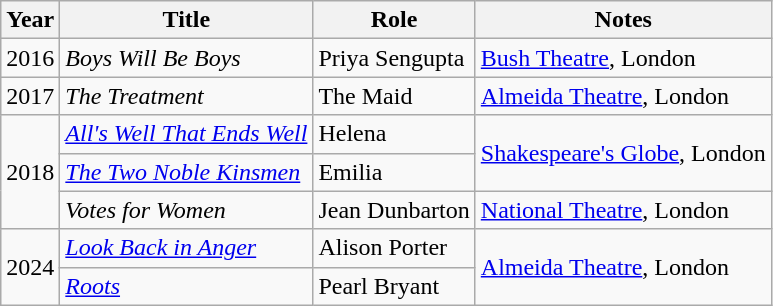<table class="wikitable sortable">
<tr>
<th>Year</th>
<th>Title</th>
<th>Role</th>
<th class="unsortable">Notes</th>
</tr>
<tr>
<td>2016</td>
<td><em>Boys Will Be Boys</em></td>
<td>Priya Sengupta</td>
<td><a href='#'>Bush Theatre</a>, London</td>
</tr>
<tr>
<td>2017</td>
<td><em>The Treatment</em></td>
<td>The Maid</td>
<td><a href='#'>Almeida Theatre</a>, London</td>
</tr>
<tr>
<td rowspan="3">2018</td>
<td><em><a href='#'>All's Well That Ends Well</a></em></td>
<td>Helena</td>
<td rowspan="2"><a href='#'>Shakespeare's Globe</a>, London</td>
</tr>
<tr>
<td><em><a href='#'>The Two Noble Kinsmen</a></em></td>
<td>Emilia</td>
</tr>
<tr>
<td><em>Votes for Women</em></td>
<td>Jean Dunbarton</td>
<td><a href='#'>National Theatre</a>, London</td>
</tr>
<tr>
<td rowspan="2">2024</td>
<td><em><a href='#'>Look Back in Anger</a></em></td>
<td>Alison Porter</td>
<td rowspan="2"><a href='#'>Almeida Theatre</a>, London</td>
</tr>
<tr>
<td><em><a href='#'>Roots</a></em></td>
<td>Pearl Bryant</td>
</tr>
</table>
